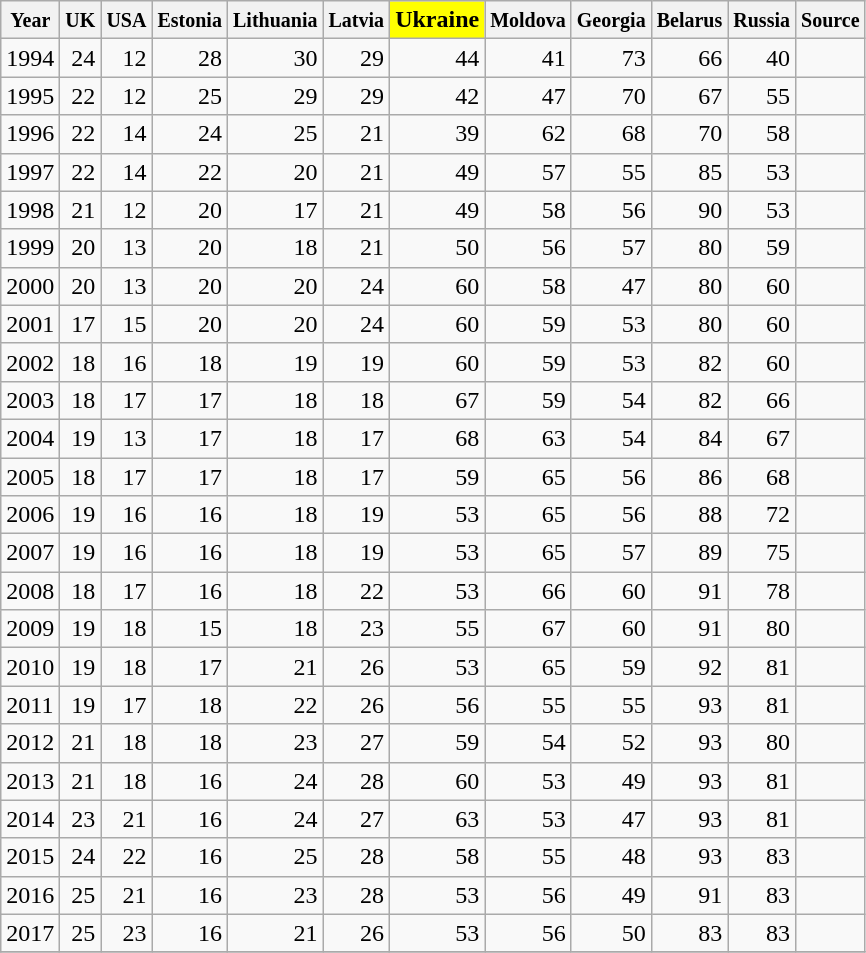<table class="wikitable sortable">
<tr>
<th><small>Year</small></th>
<th><small>UK</small></th>
<th><small>USA</small></th>
<th><small>Estonia</small></th>
<th><small>Lithuania</small></th>
<th><small>Latvia</small></th>
<th style="background: yellow; color: black;">Ukraine</th>
<th><small>Moldova</small></th>
<th><small>Georgia</small></th>
<th><small>Belarus</small></th>
<th><small>Russia</small></th>
<th><small>Source</small></th>
</tr>
<tr valign=top>
<td>1994</td>
<td align=right>24</td>
<td align=right>12</td>
<td align=right>28</td>
<td align=right>30</td>
<td align=right>29</td>
<td align=right>44</td>
<td align=right>41</td>
<td align=right>73</td>
<td align=right>66</td>
<td align=right>40</td>
<td></td>
</tr>
<tr valign=top>
<td>1995</td>
<td align=right>22</td>
<td align=right>12</td>
<td align=right>25</td>
<td align=right>29</td>
<td align=right>29</td>
<td align=right>42</td>
<td align=right>47</td>
<td align=right>70</td>
<td align=right>67</td>
<td align=right>55</td>
<td></td>
</tr>
<tr valign=top>
<td>1996</td>
<td align=right>22</td>
<td align=right>14</td>
<td align=right>24</td>
<td align=right>25</td>
<td align=right>21</td>
<td align=right>39</td>
<td align=right>62</td>
<td align=right>68</td>
<td align=right>70</td>
<td align=right>58</td>
<td></td>
</tr>
<tr valign=top>
<td>1997</td>
<td align=right>22</td>
<td align=right>14</td>
<td align=right>22</td>
<td align=right>20</td>
<td align=right>21</td>
<td align=right>49</td>
<td align=right>57</td>
<td align=right>55</td>
<td align=right>85</td>
<td align=right>53</td>
<td></td>
</tr>
<tr valign=top>
<td>1998</td>
<td align=right>21</td>
<td align=right>12</td>
<td align=right>20</td>
<td align=right>17</td>
<td align=right>21</td>
<td align=right>49</td>
<td align=right>58</td>
<td align=right>56</td>
<td align=right>90</td>
<td align=right>53</td>
<td></td>
</tr>
<tr valign=top>
<td>1999</td>
<td align=right>20</td>
<td align=right>13</td>
<td align=right>20</td>
<td align=right>18</td>
<td align=right>21</td>
<td align=right>50</td>
<td align=right>56</td>
<td align=right>57</td>
<td align=right>80</td>
<td align=right>59</td>
<td></td>
</tr>
<tr valign=top>
<td>2000</td>
<td align=right>20</td>
<td align=right>13</td>
<td align=right>20</td>
<td align=right>20</td>
<td align=right>24</td>
<td align=right>60</td>
<td align=right>58</td>
<td align=right>47</td>
<td align=right>80</td>
<td align=right>60</td>
<td></td>
</tr>
<tr valign=top>
<td>2001</td>
<td align=right>17</td>
<td align=right>15</td>
<td align=right>20</td>
<td align=right>20</td>
<td align=right>24</td>
<td align=right>60</td>
<td align=right>59</td>
<td align=right>53</td>
<td align=right>80</td>
<td align=right>60</td>
<td></td>
</tr>
<tr valign=top>
<td>2002</td>
<td align=right>18</td>
<td align=right>16</td>
<td align=right>18</td>
<td align=right>19</td>
<td align=right>19</td>
<td align=right>60</td>
<td align=right>59</td>
<td align=right>53</td>
<td align=right>82</td>
<td align=right>60</td>
<td></td>
</tr>
<tr valign=top>
<td>2003</td>
<td align=right>18</td>
<td align=right>17</td>
<td align=right>17</td>
<td align=right>18</td>
<td align=right>18</td>
<td align=right>67</td>
<td align=right>59</td>
<td align=right>54</td>
<td align=right>82</td>
<td align=right>66</td>
<td></td>
</tr>
<tr valign=top>
<td>2004</td>
<td align=right>19</td>
<td align=right>13</td>
<td align=right>17</td>
<td align=right>18</td>
<td align=right>17</td>
<td align=right>68</td>
<td align=right>63</td>
<td align=right>54</td>
<td align=right>84</td>
<td align=right>67</td>
<td></td>
</tr>
<tr valign=top>
<td>2005</td>
<td align=right>18</td>
<td align=right>17</td>
<td align=right>17</td>
<td align=right>18</td>
<td align=right>17</td>
<td align=right>59</td>
<td align=right>65</td>
<td align=right>56</td>
<td align=right>86</td>
<td align=right>68</td>
<td></td>
</tr>
<tr valign=top>
<td>2006</td>
<td align=right>19</td>
<td align=right>16</td>
<td align=right>16</td>
<td align=right>18</td>
<td align=right>19</td>
<td align=right>53</td>
<td align=right>65</td>
<td align=right>56</td>
<td align=right>88</td>
<td align=right>72</td>
<td></td>
</tr>
<tr valign=top>
<td>2007</td>
<td align=right>19</td>
<td align=right>16</td>
<td align=right>16</td>
<td align=right>18</td>
<td align=right>19</td>
<td align=right>53</td>
<td align=right>65</td>
<td align=right>57</td>
<td align=right>89</td>
<td align=right>75</td>
<td></td>
</tr>
<tr valign=top>
<td>2008</td>
<td align=right>18</td>
<td align=right>17</td>
<td align=right>16</td>
<td align=right>18</td>
<td align=right>22</td>
<td align=right>53</td>
<td align=right>66</td>
<td align=right>60</td>
<td align=right>91</td>
<td align=right>78</td>
<td></td>
</tr>
<tr valign=top>
<td>2009</td>
<td align=right>19</td>
<td align=right>18</td>
<td align=right>15</td>
<td align=right>18</td>
<td align=right>23</td>
<td align=right>55</td>
<td align=right>67</td>
<td align=right>60</td>
<td align=right>91</td>
<td align=right>80</td>
<td></td>
</tr>
<tr valign=top>
<td>2010</td>
<td align=right>19</td>
<td align=right>18</td>
<td align=right>17</td>
<td align=right>21</td>
<td align=right>26</td>
<td align=right>53</td>
<td align=right>65</td>
<td align=right>59</td>
<td align=right>92</td>
<td align=right>81</td>
<td></td>
</tr>
<tr valign=top>
<td>2011</td>
<td align=right>19</td>
<td align=right>17</td>
<td align=right>18</td>
<td align=right>22</td>
<td align=right>26</td>
<td align=right>56</td>
<td align=right>55</td>
<td align=right>55</td>
<td align=right>93</td>
<td align=right>81</td>
<td></td>
</tr>
<tr valign=top>
<td>2012</td>
<td align=right>21</td>
<td align=right>18</td>
<td align=right>18</td>
<td align=right>23</td>
<td align=right>27</td>
<td align=right>59</td>
<td align=right>54</td>
<td align=right>52</td>
<td align=right>93</td>
<td align=right>80</td>
<td></td>
</tr>
<tr valign=top>
<td>2013</td>
<td align=right>21</td>
<td align=right>18</td>
<td align=right>16</td>
<td align=right>24</td>
<td align=right>28</td>
<td align=right>60</td>
<td align=right>53</td>
<td align=right>49</td>
<td align=right>93</td>
<td align=right>81</td>
<td></td>
</tr>
<tr valign=top>
<td>2014</td>
<td align=right>23</td>
<td align=right>21</td>
<td align=right>16</td>
<td align=right>24</td>
<td align=right>27</td>
<td align=right>63</td>
<td align=right>53</td>
<td align=right>47</td>
<td align=right>93</td>
<td align=right>81</td>
<td></td>
</tr>
<tr valign=top>
<td>2015</td>
<td align=right>24</td>
<td align=right>22</td>
<td align=right>16</td>
<td align=right>25</td>
<td align=right>28</td>
<td align=right>58</td>
<td align=right>55</td>
<td align=right>48</td>
<td align=right>93</td>
<td align=right>83</td>
<td></td>
</tr>
<tr valign=top>
<td>2016</td>
<td align=right>25</td>
<td align=right>21</td>
<td align=right>16</td>
<td align=right>23</td>
<td align=right>28</td>
<td align=right>53</td>
<td align=right>56</td>
<td align=right>49</td>
<td align=right>91</td>
<td align=right>83</td>
<td></td>
</tr>
<tr valign=top>
<td>2017</td>
<td align=right>25</td>
<td align=right>23</td>
<td align=right>16</td>
<td align=right>21</td>
<td align=right>26</td>
<td align=right>53</td>
<td align=right>56</td>
<td align=right>50</td>
<td align=right>83</td>
<td align=right>83</td>
<td></td>
</tr>
<tr>
</tr>
</table>
